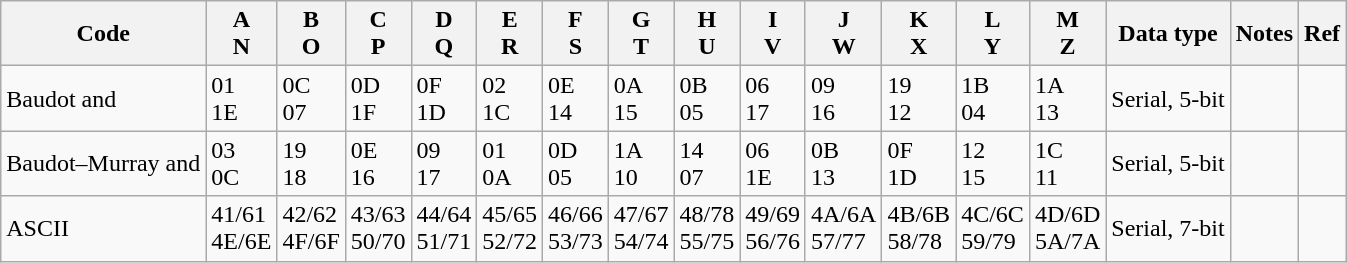<table class="wikitable">
<tr>
<th>Code</th>
<th>A<br>N</th>
<th>B<br>O</th>
<th>C<br>P</th>
<th>D<br>Q</th>
<th>E<br>R</th>
<th>F<br>S</th>
<th>G<br>T</th>
<th>H<br>U</th>
<th>I<br>V</th>
<th>J<br>W</th>
<th>K<br>X</th>
<th>L<br>Y</th>
<th>M<br>Z</th>
<th>Data type</th>
<th>Notes</th>
<th>Ref</th>
</tr>
<tr>
<td>Baudot and </td>
<td>01<br>1E</td>
<td>0C<br>07</td>
<td>0D<br>1F</td>
<td>0F<br>1D</td>
<td>02<br>1C</td>
<td>0E<br>14</td>
<td>0A<br>15</td>
<td>0B<br>05</td>
<td>06<br>17</td>
<td>09<br>16</td>
<td>19<br>12</td>
<td>1B<br>04</td>
<td>1A<br>13</td>
<td>Serial, 5-bit</td>
<td></td>
<td></td>
</tr>
<tr>
<td>Baudot–Murray and </td>
<td>03<br>0C</td>
<td>19<br>18</td>
<td>0E<br>16</td>
<td>09<br>17</td>
<td>01<br>0A</td>
<td>0D<br>05</td>
<td>1A<br>10</td>
<td>14<br>07</td>
<td>06<br>1E</td>
<td>0B<br>13</td>
<td>0F<br>1D</td>
<td>12<br>15</td>
<td>1C<br>11</td>
<td>Serial, 5-bit</td>
<td></td>
<td></td>
</tr>
<tr>
<td>ASCII</td>
<td>41/61<br>4E/6E</td>
<td>42/62<br>4F/6F</td>
<td>43/63<br>50/70</td>
<td>44/64<br>51/71</td>
<td>45/65<br>52/72</td>
<td>46/66<br>53/73</td>
<td>47/67<br>54/74</td>
<td>48/78<br> 55/75</td>
<td>49/69<br>56/76</td>
<td>4A/6A<br>57/77</td>
<td>4B/6B<br>58/78</td>
<td>4C/6C<br>59/79</td>
<td>4D/6D<br>5A/7A</td>
<td>Serial, 7-bit</td>
<td></td>
<td></td>
</tr>
</table>
